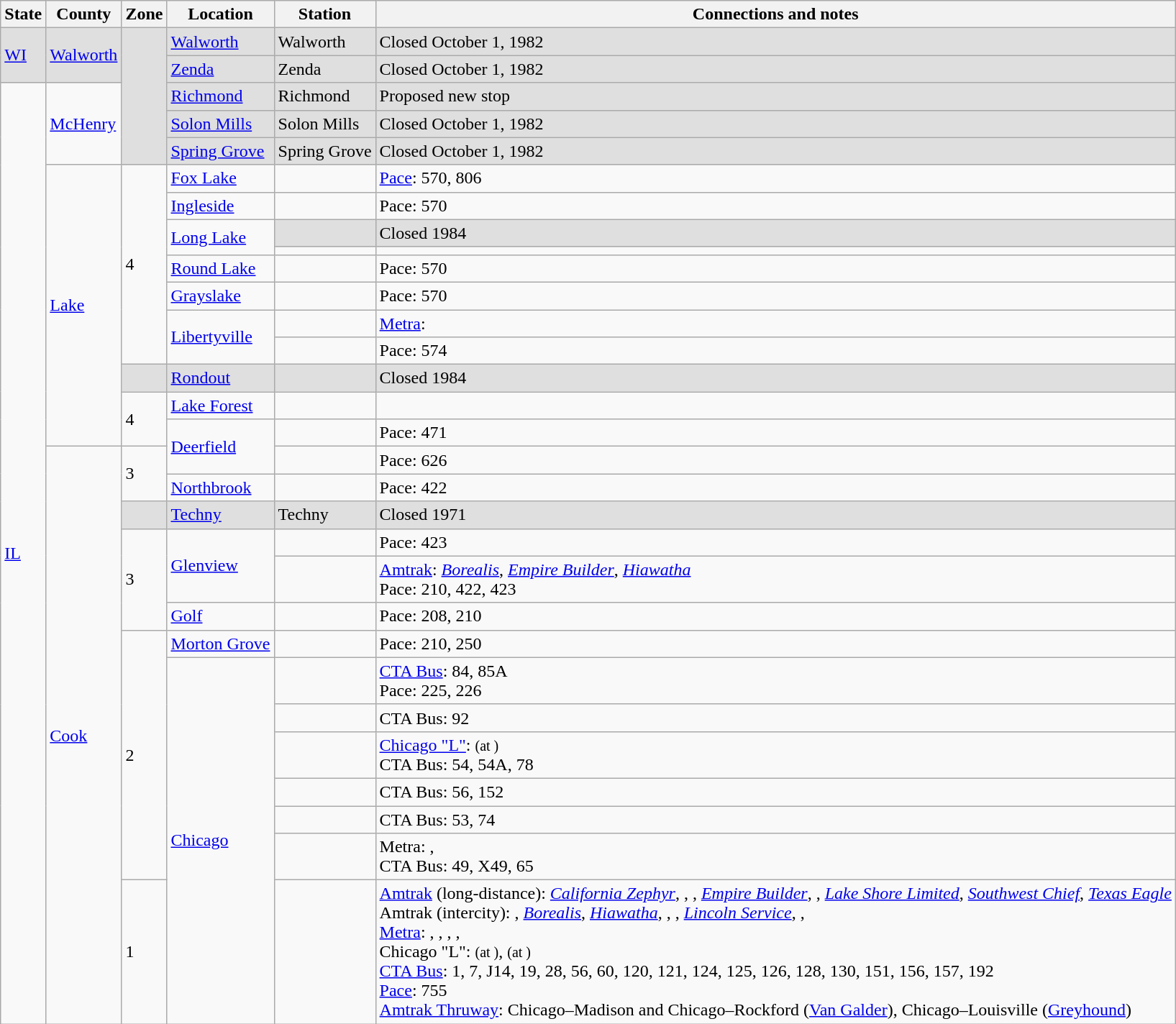<table class="wikitable">
<tr>
<th>State</th>
<th>County</th>
<th>Zone</th>
<th>Location</th>
<th>Station</th>
<th>Connections and notes</th>
</tr>
<tr bgcolor=dfdfdf>
<td rowspan=2><a href='#'>WI</a></td>
<td rowspan=2><a href='#'>Walworth</a></td>
<td rowspan="5"> </td>
<td><a href='#'>Walworth</a></td>
<td>Walworth</td>
<td>Closed October 1, 1982</td>
</tr>
<tr bgcolor=dfdfdf>
<td><a href='#'>Zenda</a></td>
<td>Zenda</td>
<td>Closed October 1, 1982</td>
</tr>
<tr>
<td rowspan=28><a href='#'>IL</a></td>
<td rowspan=3><a href='#'>McHenry</a></td>
<td bgcolor=dfdfdf><a href='#'>Richmond</a></td>
<td bgcolor=dfdfdf>Richmond</td>
<td bgcolor=dfdfdf>Proposed new stop</td>
</tr>
<tr bgcolor=dfdfdf>
<td><a href='#'>Solon Mills</a></td>
<td>Solon Mills</td>
<td>Closed October 1, 1982</td>
</tr>
<tr bgcolor=dfdfdf>
<td><a href='#'>Spring Grove</a></td>
<td>Spring Grove</td>
<td>Closed October 1, 1982</td>
</tr>
<tr>
<td rowspan=11><a href='#'>Lake</a></td>
<td rowspan=8>4</td>
<td><a href='#'>Fox Lake</a></td>
<td></td>
<td> <a href='#'>Pace</a>: 570, 806</td>
</tr>
<tr>
<td><a href='#'>Ingleside</a></td>
<td> </td>
<td> Pace: 570</td>
</tr>
<tr>
<td rowspan=2><a href='#'>Long Lake</a></td>
<td bgcolor=dfdfdf></td>
<td bgcolor=dfdfdf>Closed 1984</td>
</tr>
<tr>
<td></td>
<td></td>
</tr>
<tr>
<td><a href='#'>Round Lake</a></td>
<td></td>
<td> Pace: 570</td>
</tr>
<tr>
<td><a href='#'>Grayslake</a></td>
<td></td>
<td> Pace: 570</td>
</tr>
<tr>
<td rowspan="2"><a href='#'>Libertyville</a></td>
<td></td>
<td> <a href='#'>Metra</a>: </td>
</tr>
<tr>
<td></td>
<td> Pace: 574</td>
</tr>
<tr bgcolor=dfdfdf>
<td> </td>
<td><a href='#'>Rondout</a></td>
<td></td>
<td>Closed 1984</td>
</tr>
<tr>
<td rowspan=2>4</td>
<td><a href='#'>Lake Forest</a></td>
<td></td>
<td></td>
</tr>
<tr>
<td rowspan=2><a href='#'>Deerfield</a></td>
<td></td>
<td> Pace: 471</td>
</tr>
<tr>
<td rowspan=14><a href='#'>Cook</a></td>
<td rowspan=2>3</td>
<td></td>
<td> Pace: 626</td>
</tr>
<tr>
<td><a href='#'>Northbrook</a></td>
<td></td>
<td> Pace: 422</td>
</tr>
<tr bgcolor=dfdfdf>
<td></td>
<td><a href='#'>Techny</a></td>
<td>Techny</td>
<td>Closed 1971</td>
</tr>
<tr>
<td rowspan=3>3</td>
<td rowspan=2><a href='#'>Glenview</a></td>
<td></td>
<td> Pace: 423</td>
</tr>
<tr>
<td></td>
<td> <a href='#'>Amtrak</a>: <em><a href='#'>Borealis</a></em>, <em><a href='#'>Empire Builder</a></em>, <em><a href='#'>Hiawatha</a></em><br> Pace: 210, 422, 423</td>
</tr>
<tr>
<td><a href='#'>Golf</a></td>
<td></td>
<td> Pace: 208, 210</td>
</tr>
<tr>
<td rowspan=7>2</td>
<td><a href='#'>Morton Grove</a></td>
<td></td>
<td> Pace: 210, 250</td>
</tr>
<tr>
<td rowspan=7><a href='#'>Chicago</a></td>
<td></td>
<td> <a href='#'>CTA Bus</a>: 84, 85A<br> Pace: 225, 226</td>
</tr>
<tr>
<td></td>
<td> CTA Bus: 92</td>
</tr>
<tr>
<td></td>
<td> <a href='#'>Chicago "L"</a>:  <small>(at )</small><br> CTA Bus: 54, 54A, 78</td>
</tr>
<tr>
<td></td>
<td> CTA Bus: 56, 152</td>
</tr>
<tr>
<td></td>
<td> CTA Bus: 53, 74</td>
</tr>
<tr>
<td></td>
<td> Metra: , <br> CTA Bus: 49, X49, 65</td>
</tr>
<tr>
<td>1</td>
<td></td>
<td> <a href='#'>Amtrak</a> (long-distance): <em><a href='#'>California Zephyr</a></em>, , , <em><a href='#'>Empire Builder</a></em>, , <em><a href='#'>Lake Shore Limited</a></em>, <em><a href='#'>Southwest Chief</a></em>, <em><a href='#'>Texas Eagle</a></em><br> Amtrak (intercity): , <em><a href='#'>Borealis</a></em>, <em><a href='#'>Hiawatha</a></em>, , , <em><a href='#'>Lincoln Service</a></em>, , <br> <a href='#'>Metra</a>: , , , ,  <br> Chicago "L":  <small>(at )</small>,     <small>(at )</small><br> <a href='#'>CTA Bus</a>: 1, 7, J14, 19, 28, 56, 60, 120, 121, 124, 125, 126, 128, 130, 151, 156, 157, 192<br> <a href='#'>Pace</a>: 755<br> <a href='#'>Amtrak Thruway</a>: Chicago–Madison and Chicago–Rockford (<a href='#'>Van Galder</a>), Chicago–Louisville (<a href='#'>Greyhound</a>)</td>
</tr>
</table>
